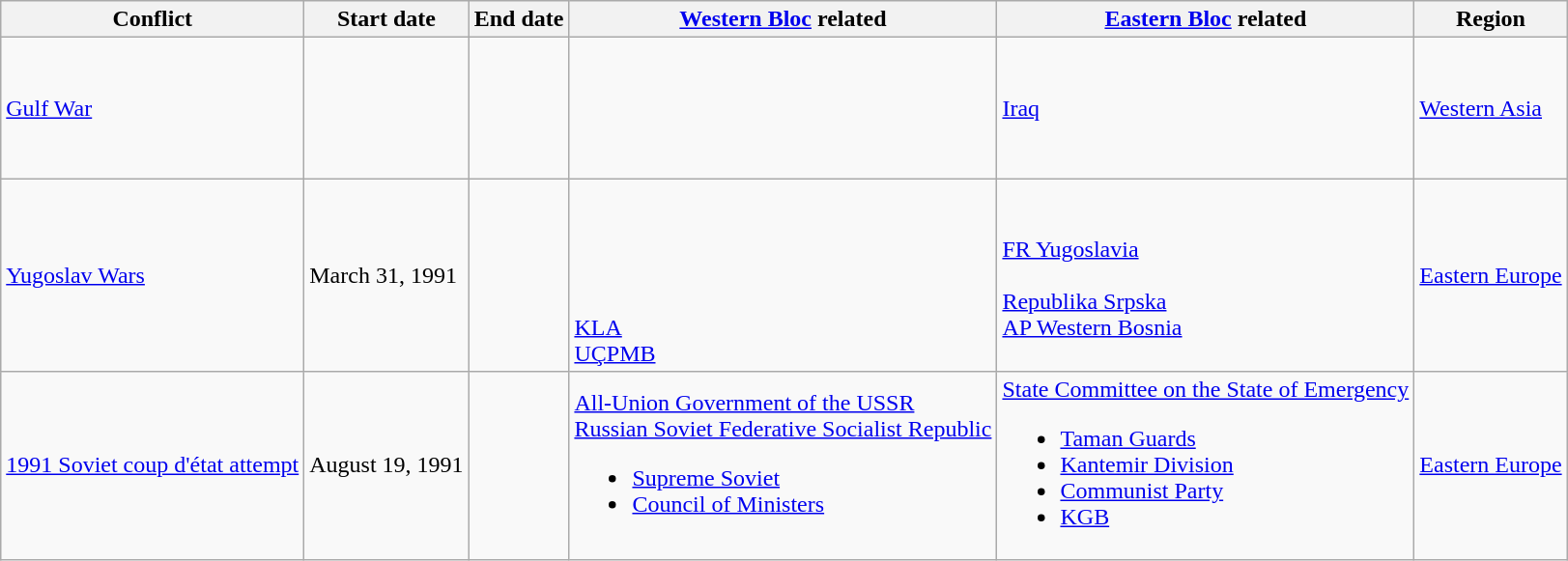<table class="wikitable sortable">
<tr>
<th>Conflict</th>
<th>Start date</th>
<th>End date</th>
<th><a href='#'>Western Bloc</a> related</th>
<th><a href='#'>Eastern Bloc</a> related</th>
<th>Region</th>
</tr>
<tr>
<td><a href='#'>Gulf War</a></td>
<td></td>
<td></td>
<td> <br><br><br><br><br></td>
<td> <a href='#'>Iraq</a></td>
<td><a href='#'>Western Asia</a></td>
</tr>
<tr>
<td><a href='#'>Yugoslav Wars</a></td>
<td>March 31, 1991</td>
<td></td>
<td><br> <br><br><br><br> <a href='#'>KLA</a><br> <a href='#'>UÇPMB</a></td>
<td><br> <a href='#'>FR Yugoslavia</a><br> <br> <a href='#'>Republika Srpska</a><br>  <a href='#'>AP Western Bosnia</a></td>
<td><a href='#'>Eastern Europe</a></td>
</tr>
<tr>
<td><a href='#'>1991 Soviet coup d'état attempt</a></td>
<td>August 19, 1991</td>
<td></td>
<td> <a href='#'>All-Union Government of the USSR</a><br> <a href='#'>Russian Soviet Federative Socialist Republic</a><ul><li> <a href='#'>Supreme Soviet</a></li><li> <a href='#'>Council of Ministers</a></li></ul></td>
<td> <a href='#'>State Committee on the State of Emergency</a><br><ul><li> <a href='#'>Taman Guards</a></li><li> <a href='#'>Kantemir Division</a></li><li> <a href='#'>Communist Party</a></li><li> <a href='#'>KGB</a></li></ul></td>
<td><a href='#'>Eastern Europe</a></td>
</tr>
</table>
